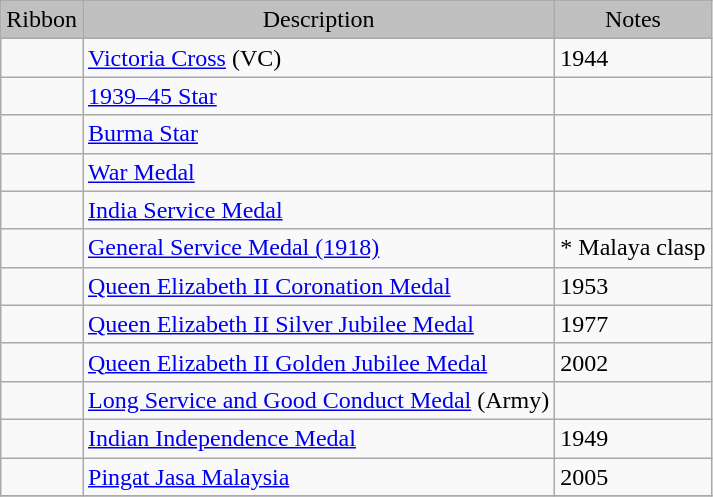<table class="wikitable">
<tr bgcolor="silver" align="center">
<td>Ribbon</td>
<td>Description</td>
<td>Notes</td>
</tr>
<tr>
<td></td>
<td><a href='#'>Victoria Cross</a> (VC)</td>
<td>1944</td>
</tr>
<tr>
<td></td>
<td><a href='#'>1939–45 Star</a></td>
<td></td>
</tr>
<tr>
<td></td>
<td><a href='#'>Burma Star</a></td>
<td></td>
</tr>
<tr>
<td></td>
<td><a href='#'>War Medal</a></td>
<td></td>
</tr>
<tr>
<td></td>
<td><a href='#'>India Service Medal</a></td>
<td></td>
</tr>
<tr>
<td></td>
<td><a href='#'>General Service Medal (1918)</a></td>
<td>* Malaya clasp</td>
</tr>
<tr>
<td></td>
<td><a href='#'>Queen Elizabeth II Coronation Medal</a></td>
<td>1953</td>
</tr>
<tr>
<td></td>
<td><a href='#'>Queen Elizabeth II Silver Jubilee Medal</a></td>
<td>1977</td>
</tr>
<tr>
<td></td>
<td><a href='#'>Queen Elizabeth II Golden Jubilee Medal</a></td>
<td>2002</td>
</tr>
<tr>
<td></td>
<td><a href='#'>Long Service and Good Conduct Medal</a> (Army)</td>
<td></td>
</tr>
<tr>
<td></td>
<td><a href='#'>Indian Independence Medal</a></td>
<td>1949</td>
</tr>
<tr>
<td></td>
<td><a href='#'>Pingat Jasa Malaysia</a></td>
<td>2005</td>
</tr>
<tr>
</tr>
</table>
